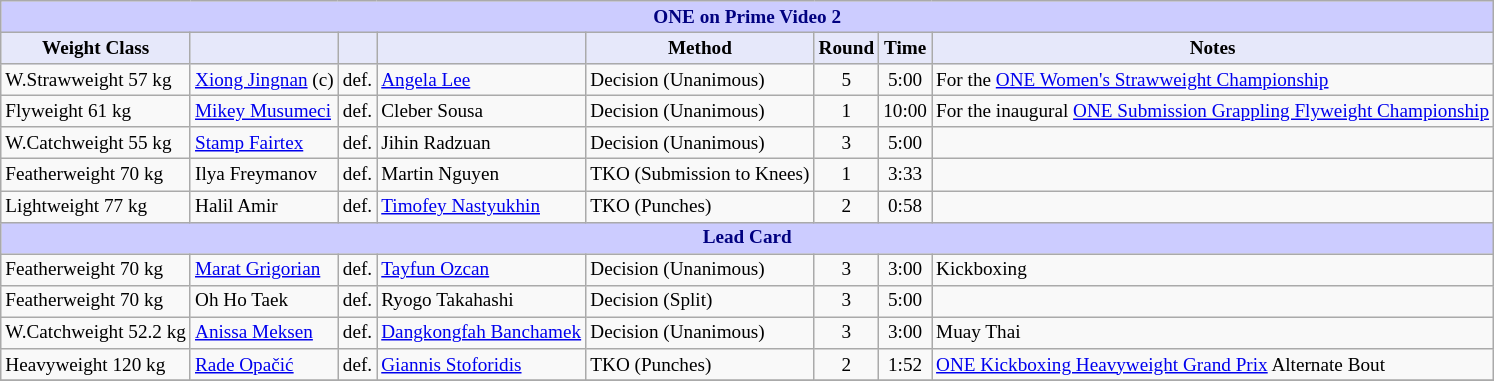<table class="wikitable" style="font-size: 80%;">
<tr>
<th colspan="8" style="background-color: #ccf; color: #000080; text-align: center;"><strong>ONE on Prime Video 2</strong></th>
</tr>
<tr>
<th colspan="1" style="background-color: #E6E8FA; color: #000000; text-align: center;">Weight Class</th>
<th colspan="1" style="background-color: #E6E8FA; color: #000000; text-align: center;"></th>
<th colspan="1" style="background-color: #E6E8FA; color: #000000; text-align: center;"></th>
<th colspan="1" style="background-color: #E6E8FA; color: #000000; text-align: center;"></th>
<th colspan="1" style="background-color: #E6E8FA; color: #000000; text-align: center;">Method</th>
<th colspan="1" style="background-color: #E6E8FA; color: #000000; text-align: center;">Round</th>
<th colspan="1" style="background-color: #E6E8FA; color: #000000; text-align: center;">Time</th>
<th colspan="1" style="background-color: #E6E8FA; color: #000000; text-align: center;">Notes</th>
</tr>
<tr>
<td>W.Strawweight 57 kg</td>
<td> <a href='#'>Xiong Jingnan</a> (c)</td>
<td>def.</td>
<td> <a href='#'>Angela Lee</a></td>
<td>Decision (Unanimous)</td>
<td align=center>5</td>
<td align=center>5:00</td>
<td>For the <a href='#'>ONE Women's Strawweight Championship</a></td>
</tr>
<tr>
<td>Flyweight 61 kg</td>
<td> <a href='#'>Mikey Musumeci</a></td>
<td>def.</td>
<td> Cleber Sousa</td>
<td>Decision (Unanimous)</td>
<td align=center>1</td>
<td align=center>10:00</td>
<td>For the inaugural <a href='#'>ONE Submission Grappling Flyweight Championship</a></td>
</tr>
<tr>
<td>W.Catchweight 55 kg</td>
<td> <a href='#'>Stamp Fairtex</a></td>
<td>def.</td>
<td> Jihin Radzuan</td>
<td>Decision (Unanimous)</td>
<td align=center>3</td>
<td align=center>5:00</td>
<td></td>
</tr>
<tr>
<td>Featherweight 70 kg</td>
<td> Ilya Freymanov</td>
<td>def.</td>
<td> Martin Nguyen</td>
<td>TKO (Submission to Knees)</td>
<td align=center>1</td>
<td align=center>3:33</td>
<td></td>
</tr>
<tr>
<td>Lightweight 77 kg</td>
<td> Halil Amir</td>
<td>def.</td>
<td> <a href='#'>Timofey Nastyukhin</a></td>
<td>TKO (Punches)</td>
<td align=center>2</td>
<td align=center>0:58</td>
<td></td>
</tr>
<tr>
<th colspan="8" style="background-color: #ccf; color: #000080; text-align: center;"><strong>Lead Card</strong></th>
</tr>
<tr>
<td>Featherweight 70 kg</td>
<td> <a href='#'>Marat Grigorian</a></td>
<td>def.</td>
<td> <a href='#'>Tayfun Ozcan</a></td>
<td>Decision (Unanimous)</td>
<td align=center>3</td>
<td align=center>3:00</td>
<td>Kickboxing</td>
</tr>
<tr>
<td>Featherweight 70 kg</td>
<td> Oh Ho Taek</td>
<td>def.</td>
<td> Ryogo Takahashi</td>
<td>Decision (Split)</td>
<td align=center>3</td>
<td align=center>5:00</td>
<td></td>
</tr>
<tr>
<td>W.Catchweight 52.2 kg</td>
<td> <a href='#'>Anissa Meksen</a></td>
<td>def.</td>
<td> <a href='#'>Dangkongfah Banchamek</a></td>
<td>Decision (Unanimous)</td>
<td align=center>3</td>
<td align=center>3:00</td>
<td>Muay Thai</td>
</tr>
<tr>
<td>Heavyweight 120 kg</td>
<td> <a href='#'>Rade Opačić</a></td>
<td>def.</td>
<td> <a href='#'>Giannis Stoforidis</a></td>
<td>TKO (Punches)</td>
<td align=center>2</td>
<td align=center>1:52</td>
<td><a href='#'>ONE Kickboxing Heavyweight Grand Prix</a> Alternate Bout</td>
</tr>
<tr>
</tr>
</table>
